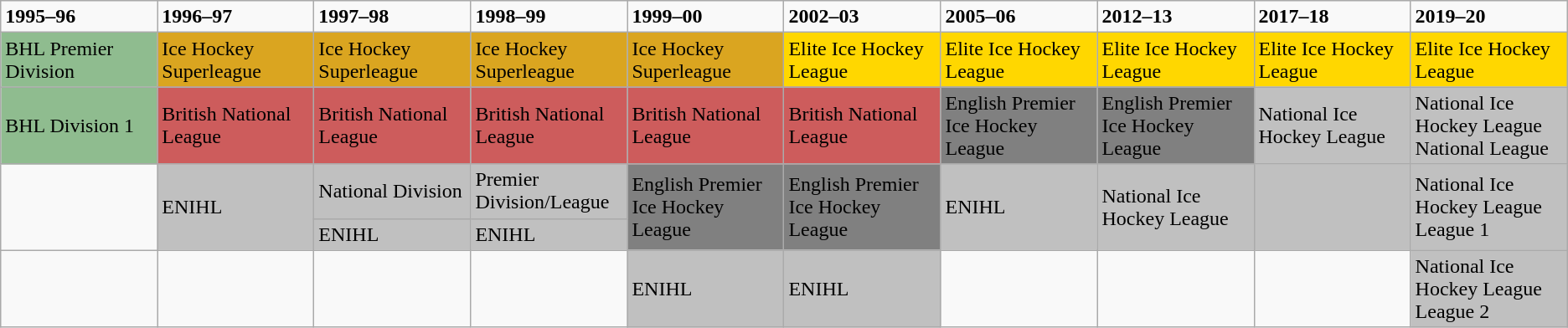<table class="wikitable">
<tr>
<td style="width: 10%;"><strong>1995–96</strong></td>
<td style="width: 10%;"><strong>1996–97</strong></td>
<td style="width: 10%;"><strong>1997–98</strong></td>
<td style="width: 10%;"><strong>1998–99</strong></td>
<td style="width: 10%;"><strong>1999–00</strong></td>
<td style="width: 10%;"><strong>2002–03</strong></td>
<td style="width: 10%;"><strong>2005–06</strong></td>
<td style="width: 10%;"><strong>2012–13</strong></td>
<td style="width: 10%;"><strong>2017–18</strong></td>
<td style="width: 10%;"><strong>2019–20</strong></td>
</tr>
<tr>
<td style="background: DarkSeaGreen;">BHL Premier Division</td>
<td style="background: GoldenRod;">Ice Hockey Superleague</td>
<td style="background: GoldenRod;">Ice Hockey Superleague</td>
<td style="background: GoldenRod;">Ice Hockey Superleague</td>
<td style="background: GoldenRod;">Ice Hockey Superleague</td>
<td style="background: Gold;">Elite Ice Hockey League</td>
<td style="background: Gold;">Elite Ice Hockey League</td>
<td style="background: Gold;">Elite Ice Hockey League</td>
<td style="background: Gold;">Elite Ice Hockey League</td>
<td style="background: Gold;">Elite Ice Hockey League</td>
</tr>
<tr>
<td style="background: DarkSeaGreen;">BHL Division 1</td>
<td style="background: IndianRed;">British National League</td>
<td style="background: IndianRed;">British National League</td>
<td style="background: IndianRed;">British National League</td>
<td style="background: IndianRed;">British National League</td>
<td style="background: IndianRed;">British National League</td>
<td style="background: gray;">English Premier Ice Hockey League</td>
<td style="background: gray;">English Premier Ice Hockey League</td>
<td style="background: silver;">National Ice Hockey League</td>
<td style="background: silver;">National Ice Hockey League National League</td>
</tr>
<tr>
<td rowspan="2"></td>
<td rowspan="2" ! style="background: silver;">ENIHL</td>
<td style="background: silver;">National Division</td>
<td style="background: silver;">Premier Division/League</td>
<td rowspan="2" ! style="background: gray;">English Premier Ice Hockey League</td>
<td rowspan="2" ! style="background: gray;">English Premier Ice Hockey League</td>
<td rowspan="2" ! style="background: silver;">ENIHL</td>
<td rowspan="2" ! style="background: silver;">National Ice Hockey League</td>
<td rowspan="2" ! style="background: silver;"></td>
<td rowspan="2" ! style="background: silver;">National Ice Hockey League <br>League 1</td>
</tr>
<tr>
<td style="background: silver;">ENIHL</td>
<td style="background: silver;">ENIHL</td>
</tr>
<tr>
<td></td>
<td></td>
<td></td>
<td></td>
<td style="background: silver;">ENIHL</td>
<td style="background: silver;">ENIHL</td>
<td></td>
<td></td>
<td></td>
<td rowspan="2" ! style="background: silver;">National Ice Hockey League <br>League 2</td>
</tr>
</table>
